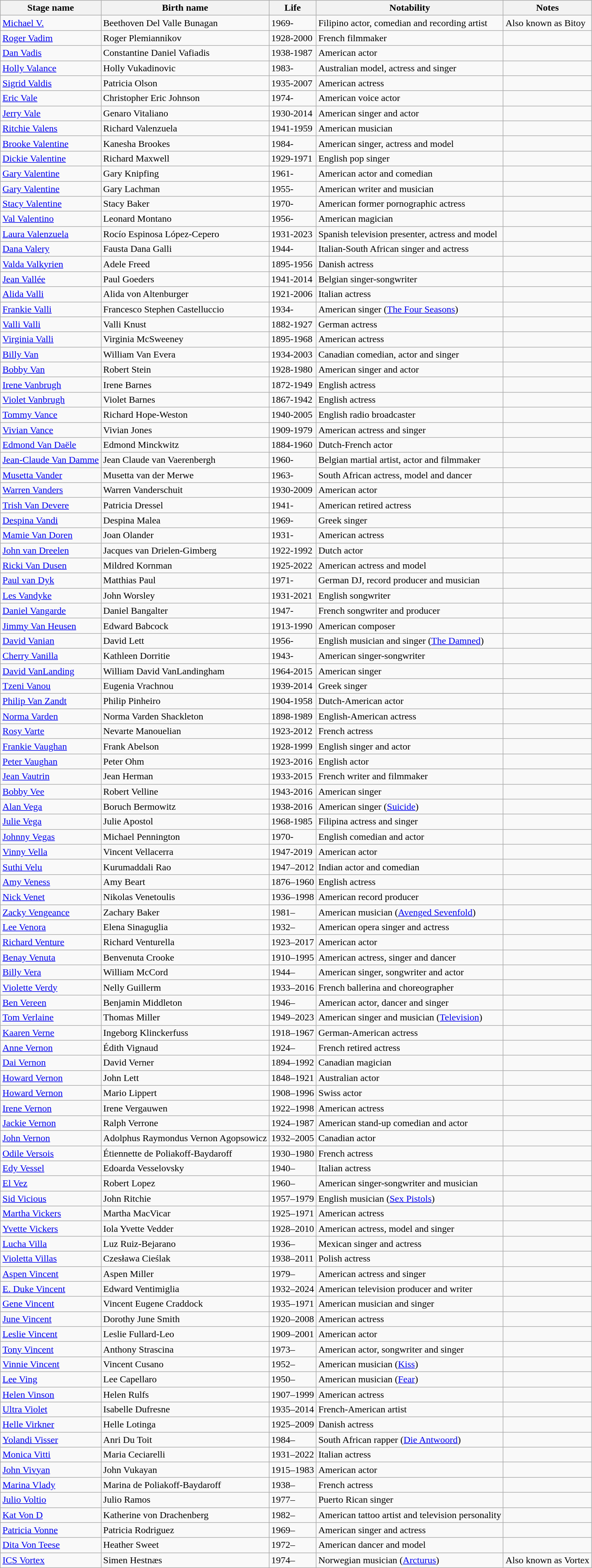<table class="wikitable sortable">
<tr>
<th>Stage name</th>
<th>Birth name</th>
<th>Life</th>
<th>Notability</th>
<th>Notes</th>
</tr>
<tr>
<td><a href='#'>Michael V.</a></td>
<td>Beethoven Del Valle Bunagan</td>
<td>1969-</td>
<td>Filipino actor, comedian and recording artist</td>
<td>Also known as Bitoy</td>
</tr>
<tr>
<td><a href='#'>Roger Vadim</a></td>
<td>Roger Plemiannikov</td>
<td>1928-2000</td>
<td>French filmmaker</td>
<td></td>
</tr>
<tr>
<td><a href='#'>Dan Vadis</a></td>
<td>Constantine Daniel Vafiadis</td>
<td>1938-1987</td>
<td>American actor</td>
<td></td>
</tr>
<tr>
<td><a href='#'>Holly Valance</a></td>
<td>Holly Vukadinovic</td>
<td>1983-</td>
<td>Australian model, actress and singer</td>
<td></td>
</tr>
<tr>
<td><a href='#'>Sigrid Valdis</a></td>
<td>Patricia Olson</td>
<td>1935-2007</td>
<td>American actress</td>
<td></td>
</tr>
<tr>
<td><a href='#'>Eric Vale</a></td>
<td>Christopher Eric Johnson</td>
<td>1974-</td>
<td>American voice actor</td>
<td></td>
</tr>
<tr>
<td><a href='#'>Jerry Vale</a></td>
<td>Genaro Vitaliano</td>
<td>1930-2014</td>
<td>American singer and actor</td>
<td></td>
</tr>
<tr>
<td><a href='#'>Ritchie Valens</a></td>
<td>Richard Valenzuela</td>
<td>1941-1959</td>
<td>American musician</td>
<td></td>
</tr>
<tr>
<td><a href='#'>Brooke Valentine</a></td>
<td>Kanesha Brookes</td>
<td>1984-</td>
<td>American singer, actress and model</td>
<td></td>
</tr>
<tr>
<td><a href='#'>Dickie Valentine</a></td>
<td>Richard Maxwell</td>
<td>1929-1971</td>
<td>English pop singer</td>
<td></td>
</tr>
<tr>
<td><a href='#'>Gary Valentine</a></td>
<td>Gary Knipfing</td>
<td>1961-</td>
<td>American actor and comedian</td>
<td></td>
</tr>
<tr>
<td><a href='#'>Gary Valentine</a></td>
<td>Gary Lachman</td>
<td>1955-</td>
<td>American writer and musician</td>
<td></td>
</tr>
<tr>
<td><a href='#'>Stacy Valentine</a></td>
<td>Stacy Baker</td>
<td>1970-</td>
<td>American former pornographic actress</td>
<td></td>
</tr>
<tr>
<td><a href='#'>Val Valentino</a></td>
<td>Leonard Montano</td>
<td>1956-</td>
<td>American magician</td>
<td></td>
</tr>
<tr>
<td><a href='#'>Laura Valenzuela</a></td>
<td>Rocío Espinosa López-Cepero</td>
<td>1931-2023</td>
<td>Spanish television presenter, actress and model</td>
<td></td>
</tr>
<tr>
<td><a href='#'>Dana Valery</a></td>
<td>Fausta Dana Galli</td>
<td>1944-</td>
<td>Italian-South African singer and actress</td>
<td></td>
</tr>
<tr>
<td><a href='#'>Valda Valkyrien</a></td>
<td>Adele Freed</td>
<td>1895-1956</td>
<td>Danish actress</td>
<td></td>
</tr>
<tr>
<td><a href='#'>Jean Vallée</a></td>
<td>Paul Goeders</td>
<td>1941-2014</td>
<td>Belgian singer-songwriter</td>
<td></td>
</tr>
<tr>
<td><a href='#'>Alida Valli</a></td>
<td>Alida von Altenburger</td>
<td>1921-2006</td>
<td>Italian actress</td>
<td></td>
</tr>
<tr>
<td><a href='#'>Frankie Valli</a></td>
<td>Francesco Stephen Castelluccio</td>
<td>1934-</td>
<td>American singer (<a href='#'>The Four Seasons</a>)</td>
<td></td>
</tr>
<tr>
<td><a href='#'>Valli Valli</a></td>
<td>Valli Knust</td>
<td>1882-1927</td>
<td>German actress</td>
<td></td>
</tr>
<tr>
<td><a href='#'>Virginia Valli</a></td>
<td>Virginia McSweeney</td>
<td>1895-1968</td>
<td>American actress</td>
<td></td>
</tr>
<tr>
<td><a href='#'>Billy Van</a></td>
<td>William Van Evera</td>
<td>1934-2003</td>
<td>Canadian comedian, actor and singer</td>
<td></td>
</tr>
<tr>
<td><a href='#'>Bobby Van</a></td>
<td>Robert Stein</td>
<td>1928-1980</td>
<td>American singer and actor</td>
<td></td>
</tr>
<tr>
<td><a href='#'>Irene Vanbrugh</a></td>
<td>Irene Barnes</td>
<td>1872-1949</td>
<td>English actress</td>
<td></td>
</tr>
<tr>
<td><a href='#'>Violet Vanbrugh</a></td>
<td>Violet Barnes</td>
<td>1867-1942</td>
<td>English actress</td>
<td></td>
</tr>
<tr>
<td><a href='#'>Tommy Vance</a></td>
<td>Richard Hope-Weston</td>
<td>1940-2005</td>
<td>English radio broadcaster</td>
<td></td>
</tr>
<tr>
<td><a href='#'>Vivian Vance</a></td>
<td>Vivian Jones</td>
<td>1909-1979</td>
<td>American actress and singer</td>
<td></td>
</tr>
<tr>
<td><a href='#'>Edmond Van Daële</a></td>
<td>Edmond Minckwitz</td>
<td>1884-1960</td>
<td>Dutch-French actor</td>
<td></td>
</tr>
<tr>
<td><a href='#'>Jean-Claude Van Damme</a></td>
<td>Jean Claude van Vaerenbergh</td>
<td>1960-</td>
<td>Belgian martial artist, actor and filmmaker</td>
<td></td>
</tr>
<tr>
<td><a href='#'>Musetta Vander</a></td>
<td>Musetta van der Merwe</td>
<td>1963-</td>
<td>South African actress, model and dancer</td>
<td></td>
</tr>
<tr>
<td><a href='#'>Warren Vanders</a></td>
<td>Warren Vanderschuit</td>
<td>1930-2009</td>
<td>American actor</td>
<td></td>
</tr>
<tr>
<td><a href='#'>Trish Van Devere</a></td>
<td>Patricia Dressel</td>
<td>1941-</td>
<td>American retired actress</td>
<td></td>
</tr>
<tr>
<td><a href='#'>Despina Vandi</a></td>
<td>Despina Malea</td>
<td>1969-</td>
<td>Greek singer</td>
<td></td>
</tr>
<tr>
<td><a href='#'>Mamie Van Doren</a></td>
<td>Joan Olander</td>
<td>1931-</td>
<td>American actress</td>
<td></td>
</tr>
<tr>
<td><a href='#'>John van Dreelen</a></td>
<td>Jacques van Drielen-Gimberg</td>
<td>1922-1992</td>
<td>Dutch actor</td>
<td></td>
</tr>
<tr>
<td><a href='#'>Ricki Van Dusen</a></td>
<td>Mildred Kornman</td>
<td>1925-2022</td>
<td>American actress and model</td>
<td></td>
</tr>
<tr>
<td><a href='#'>Paul van Dyk</a></td>
<td>Matthias Paul</td>
<td>1971-</td>
<td>German DJ, record producer and musician</td>
<td></td>
</tr>
<tr>
<td><a href='#'>Les Vandyke</a></td>
<td>John Worsley</td>
<td>1931-2021</td>
<td>English songwriter</td>
<td></td>
</tr>
<tr>
<td><a href='#'>Daniel Vangarde</a></td>
<td>Daniel Bangalter</td>
<td>1947-</td>
<td>French songwriter and producer</td>
<td></td>
</tr>
<tr>
<td><a href='#'>Jimmy Van Heusen</a></td>
<td>Edward Babcock</td>
<td>1913-1990</td>
<td>American composer</td>
<td></td>
</tr>
<tr>
<td><a href='#'>David Vanian</a></td>
<td>David Lett</td>
<td>1956-</td>
<td>English musician and singer (<a href='#'>The Damned</a>)</td>
<td></td>
</tr>
<tr>
<td><a href='#'>Cherry Vanilla</a></td>
<td>Kathleen Dorritie</td>
<td>1943-</td>
<td>American singer-songwriter</td>
<td></td>
</tr>
<tr>
<td><a href='#'>David VanLanding</a></td>
<td>William David VanLandingham</td>
<td>1964-2015</td>
<td>American singer</td>
<td></td>
</tr>
<tr>
<td><a href='#'>Tzeni Vanou</a></td>
<td>Eugenia Vrachnou</td>
<td>1939-2014</td>
<td>Greek singer</td>
<td></td>
</tr>
<tr>
<td><a href='#'>Philip Van Zandt</a></td>
<td>Philip Pinheiro</td>
<td>1904-1958</td>
<td>Dutch-American actor</td>
<td></td>
</tr>
<tr>
<td><a href='#'>Norma Varden</a></td>
<td>Norma Varden Shackleton</td>
<td>1898-1989</td>
<td>English-American actress</td>
<td></td>
</tr>
<tr>
<td><a href='#'>Rosy Varte</a></td>
<td>Nevarte Manouelian</td>
<td>1923-2012</td>
<td>French actress</td>
<td></td>
</tr>
<tr>
<td><a href='#'>Frankie Vaughan</a></td>
<td>Frank Abelson</td>
<td>1928-1999</td>
<td>English singer and actor</td>
<td></td>
</tr>
<tr>
<td><a href='#'>Peter Vaughan</a></td>
<td>Peter Ohm</td>
<td>1923-2016</td>
<td>English actor</td>
<td></td>
</tr>
<tr>
<td><a href='#'>Jean Vautrin</a></td>
<td>Jean Herman</td>
<td>1933-2015</td>
<td>French writer and filmmaker</td>
<td></td>
</tr>
<tr>
<td><a href='#'>Bobby Vee</a></td>
<td>Robert Velline</td>
<td>1943-2016</td>
<td>American singer</td>
<td></td>
</tr>
<tr>
<td><a href='#'>Alan Vega</a></td>
<td>Boruch Bermowitz</td>
<td>1938-2016</td>
<td>American singer (<a href='#'>Suicide</a>)</td>
<td></td>
</tr>
<tr>
<td><a href='#'>Julie Vega</a></td>
<td>Julie Apostol</td>
<td>1968-1985</td>
<td>Filipina actress and singer</td>
<td></td>
</tr>
<tr>
<td><a href='#'>Johnny Vegas</a></td>
<td>Michael Pennington</td>
<td>1970-</td>
<td>English comedian and actor</td>
<td></td>
</tr>
<tr>
<td><a href='#'>Vinny Vella</a></td>
<td>Vincent Vellacerra</td>
<td>1947-2019</td>
<td>American actor</td>
<td></td>
</tr>
<tr>
<td><a href='#'>Suthi Velu</a></td>
<td>Kurumaddali Rao</td>
<td>1947–2012</td>
<td>Indian actor and comedian</td>
<td></td>
</tr>
<tr>
<td><a href='#'>Amy Veness</a></td>
<td>Amy Beart</td>
<td>1876–1960</td>
<td>English actress</td>
<td></td>
</tr>
<tr>
<td><a href='#'>Nick Venet</a></td>
<td>Nikolas Venetoulis</td>
<td>1936–1998</td>
<td>American record producer</td>
<td></td>
</tr>
<tr>
<td><a href='#'>Zacky Vengeance</a></td>
<td>Zachary Baker</td>
<td>1981–</td>
<td>American musician (<a href='#'>Avenged Sevenfold</a>)</td>
<td></td>
</tr>
<tr>
<td><a href='#'>Lee Venora</a></td>
<td>Elena Sinaguglia</td>
<td>1932–</td>
<td>American opera singer and actress</td>
<td></td>
</tr>
<tr>
<td><a href='#'>Richard Venture</a></td>
<td>Richard Venturella</td>
<td>1923–2017</td>
<td>American actor</td>
<td></td>
</tr>
<tr>
<td><a href='#'>Benay Venuta</a></td>
<td>Benvenuta Crooke</td>
<td>1910–1995</td>
<td>American actress, singer and dancer</td>
<td></td>
</tr>
<tr>
<td><a href='#'>Billy Vera</a></td>
<td>William McCord</td>
<td>1944–</td>
<td>American singer, songwriter and actor</td>
<td></td>
</tr>
<tr>
<td><a href='#'>Violette Verdy</a></td>
<td>Nelly Guillerm</td>
<td>1933–2016</td>
<td>French ballerina and choreographer</td>
<td></td>
</tr>
<tr>
<td><a href='#'>Ben Vereen</a></td>
<td>Benjamin Middleton</td>
<td>1946–</td>
<td>American actor, dancer and singer</td>
<td></td>
</tr>
<tr>
<td><a href='#'>Tom Verlaine</a></td>
<td>Thomas Miller</td>
<td>1949–2023</td>
<td>American singer and musician (<a href='#'>Television</a>)</td>
<td></td>
</tr>
<tr>
<td><a href='#'>Kaaren Verne</a></td>
<td>Ingeborg Klinckerfuss</td>
<td>1918–1967</td>
<td>German-American actress</td>
<td></td>
</tr>
<tr>
<td><a href='#'>Anne Vernon</a></td>
<td>Édith Vignaud</td>
<td>1924–</td>
<td>French retired actress</td>
<td></td>
</tr>
<tr>
<td><a href='#'>Dai Vernon</a></td>
<td>David Verner</td>
<td>1894–1992</td>
<td>Canadian magician</td>
<td></td>
</tr>
<tr>
<td><a href='#'>Howard Vernon</a></td>
<td>John Lett</td>
<td>1848–1921</td>
<td>Australian actor</td>
<td></td>
</tr>
<tr>
<td><a href='#'>Howard Vernon</a></td>
<td>Mario Lippert</td>
<td>1908–1996</td>
<td>Swiss actor</td>
<td></td>
</tr>
<tr>
<td><a href='#'>Irene Vernon</a></td>
<td>Irene Vergauwen</td>
<td>1922–1998</td>
<td>American actress</td>
<td></td>
</tr>
<tr>
<td><a href='#'>Jackie Vernon</a></td>
<td>Ralph Verrone</td>
<td>1924–1987</td>
<td>American stand-up comedian and actor</td>
<td></td>
</tr>
<tr>
<td><a href='#'>John Vernon</a></td>
<td>Adolphus Raymondus Vernon Agopsowicz</td>
<td>1932–2005</td>
<td>Canadian actor</td>
<td></td>
</tr>
<tr>
<td><a href='#'>Odile Versois</a></td>
<td>Étiennette de Poliakoff-Baydaroff</td>
<td>1930–1980</td>
<td>French actress</td>
<td></td>
</tr>
<tr>
<td><a href='#'>Edy Vessel</a></td>
<td>Edoarda Vesselovsky</td>
<td>1940–</td>
<td>Italian actress</td>
<td></td>
</tr>
<tr>
<td><a href='#'>El Vez</a></td>
<td>Robert Lopez</td>
<td>1960–</td>
<td>American singer-songwriter and musician</td>
<td></td>
</tr>
<tr>
<td><a href='#'>Sid Vicious</a></td>
<td>John Ritchie</td>
<td>1957–1979</td>
<td>English musician (<a href='#'>Sex Pistols</a>)</td>
<td></td>
</tr>
<tr>
<td><a href='#'>Martha Vickers</a></td>
<td>Martha MacVicar</td>
<td>1925–1971</td>
<td>American actress</td>
<td></td>
</tr>
<tr>
<td><a href='#'>Yvette Vickers</a></td>
<td>Iola Yvette Vedder</td>
<td>1928–2010</td>
<td>American actress, model and singer</td>
<td></td>
</tr>
<tr>
<td><a href='#'>Lucha Villa</a></td>
<td>Luz Ruiz-Bejarano</td>
<td>1936–</td>
<td>Mexican singer and actress</td>
<td></td>
</tr>
<tr>
<td><a href='#'>Violetta Villas</a></td>
<td>Czesława Cieślak</td>
<td>1938–2011</td>
<td>Polish actress</td>
<td></td>
</tr>
<tr>
<td><a href='#'>Aspen Vincent</a></td>
<td>Aspen Miller</td>
<td>1979–</td>
<td>American actress and singer</td>
<td></td>
</tr>
<tr>
<td><a href='#'>E. Duke Vincent</a></td>
<td>Edward Ventimiglia</td>
<td>1932–2024</td>
<td>American television producer and writer</td>
<td></td>
</tr>
<tr>
<td><a href='#'>Gene Vincent</a></td>
<td>Vincent Eugene Craddock</td>
<td>1935–1971</td>
<td>American musician and singer</td>
<td></td>
</tr>
<tr>
<td><a href='#'>June Vincent</a></td>
<td>Dorothy June Smith</td>
<td>1920–2008</td>
<td>American actress</td>
<td></td>
</tr>
<tr>
<td><a href='#'>Leslie Vincent</a></td>
<td>Leslie Fullard-Leo</td>
<td>1909–2001</td>
<td>American actor</td>
<td></td>
</tr>
<tr>
<td><a href='#'>Tony Vincent</a></td>
<td>Anthony Strascina</td>
<td>1973–</td>
<td>American actor, songwriter and singer</td>
<td></td>
</tr>
<tr>
<td><a href='#'>Vinnie Vincent</a></td>
<td>Vincent Cusano</td>
<td>1952–</td>
<td>American musician (<a href='#'>Kiss</a>)</td>
<td></td>
</tr>
<tr>
<td><a href='#'>Lee Ving</a></td>
<td>Lee Capellaro</td>
<td>1950–</td>
<td>American musician (<a href='#'>Fear</a>)</td>
<td></td>
</tr>
<tr>
<td><a href='#'>Helen Vinson</a></td>
<td>Helen Rulfs</td>
<td>1907–1999</td>
<td>American actress</td>
<td></td>
</tr>
<tr>
<td><a href='#'>Ultra Violet</a></td>
<td>Isabelle Dufresne</td>
<td>1935–2014</td>
<td>French-American artist</td>
<td></td>
</tr>
<tr>
<td><a href='#'>Helle Virkner</a></td>
<td>Helle Lotinga</td>
<td>1925–2009</td>
<td>Danish actress</td>
<td></td>
</tr>
<tr>
<td><a href='#'>Yolandi Visser</a></td>
<td>Anri Du Toit</td>
<td>1984–</td>
<td>South African rapper (<a href='#'>Die Antwoord</a>)</td>
<td></td>
</tr>
<tr>
<td><a href='#'>Monica Vitti</a></td>
<td>Maria Ceciarelli</td>
<td>1931–2022</td>
<td>Italian actress</td>
<td></td>
</tr>
<tr>
<td><a href='#'>John Vivyan</a></td>
<td>John Vukayan</td>
<td>1915–1983</td>
<td>American actor</td>
<td></td>
</tr>
<tr>
<td><a href='#'>Marina Vlady</a></td>
<td>Marina de Poliakoff-Baydaroff</td>
<td>1938–</td>
<td>French actress</td>
<td></td>
</tr>
<tr>
<td><a href='#'>Julio Voltio</a></td>
<td>Julio Ramos</td>
<td>1977–</td>
<td>Puerto Rican singer</td>
<td></td>
</tr>
<tr>
<td><a href='#'>Kat Von D</a></td>
<td>Katherine von Drachenberg</td>
<td>1982–</td>
<td>American tattoo artist and television personality</td>
<td></td>
</tr>
<tr>
<td><a href='#'>Patricia Vonne</a></td>
<td>Patricia Rodriguez</td>
<td>1969–</td>
<td>American singer and actress</td>
<td></td>
</tr>
<tr>
<td><a href='#'>Dita Von Teese</a></td>
<td>Heather Sweet</td>
<td>1972–</td>
<td>American dancer and model</td>
<td></td>
</tr>
<tr>
<td><a href='#'>ICS Vortex</a></td>
<td>Simen Hestnæs</td>
<td>1974–</td>
<td>Norwegian musician (<a href='#'>Arcturus</a>)</td>
<td>Also known as Vortex</td>
</tr>
</table>
